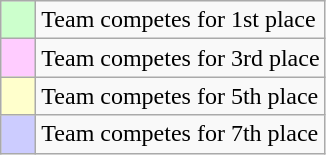<table class="wikitable">
<tr>
<td style="background:#cfc">    </td>
<td>Team competes for 1st place</td>
</tr>
<tr>
<td style="background:#fcf;">    </td>
<td>Team competes for 3rd place</td>
</tr>
<tr>
<td style="background:#ffc">    </td>
<td>Team competes for 5th place</td>
</tr>
<tr>
<td style="background:#ccf;">    </td>
<td>Team competes for 7th place</td>
</tr>
</table>
